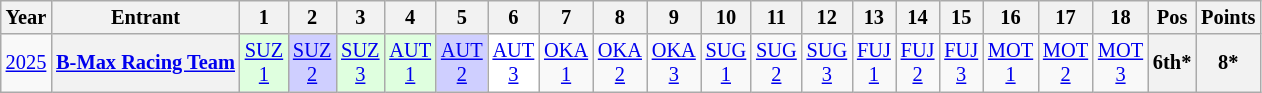<table class="wikitable" style="text-align:center; font-size:85%">
<tr>
<th>Year</th>
<th>Entrant</th>
<th>1</th>
<th>2</th>
<th>3</th>
<th>4</th>
<th>5</th>
<th>6</th>
<th>7</th>
<th>8</th>
<th>9</th>
<th>10</th>
<th>11</th>
<th>12</th>
<th>13</th>
<th>14</th>
<th>15</th>
<th>16</th>
<th>17</th>
<th>18</th>
<th>Pos</th>
<th>Points</th>
</tr>
<tr>
<td><a href='#'>2025</a></td>
<th nowrap><a href='#'>B-Max Racing Team</a></th>
<td style="background:#dfffdf;"><a href='#'>SUZ<br>1</a><br></td>
<td style="background:#cfcfff;"><a href='#'>SUZ<br>2</a><br></td>
<td style="background:#dfffdf;"><a href='#'>SUZ<br>3</a><br></td>
<td style="background:#dfffdf"><a href='#'>AUT<br>1</a><br></td>
<td style="background:#cfcfff"><a href='#'>AUT<br>2</a><br></td>
<td style="background:#ffffff"><a href='#'>AUT<br>3</a><br></td>
<td><a href='#'>OKA<br>1</a></td>
<td><a href='#'>OKA<br>2</a></td>
<td><a href='#'>OKA<br>3</a></td>
<td><a href='#'>SUG<br>1</a></td>
<td><a href='#'>SUG<br>2</a></td>
<td><a href='#'>SUG<br>3</a></td>
<td><a href='#'>FUJ<br>1</a></td>
<td><a href='#'>FUJ<br>2</a></td>
<td><a href='#'>FUJ<br>3</a></td>
<td><a href='#'>MOT<br>1</a></td>
<td><a href='#'>MOT<br>2</a></td>
<td><a href='#'>MOT<br>3</a></td>
<th>6th*</th>
<th>8*</th>
</tr>
</table>
